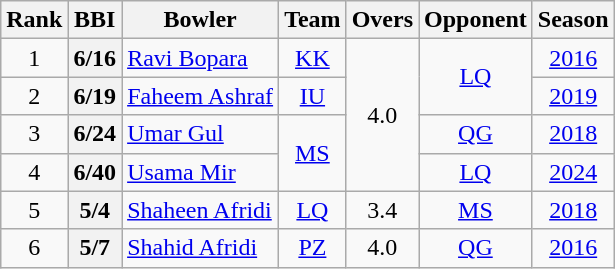<table class="wikitable" style="text-align:center;">
<tr>
<th>Rank</th>
<th>BBI</th>
<th>Bowler</th>
<th>Team</th>
<th>Overs</th>
<th>Opponent</th>
<th>Season</th>
</tr>
<tr>
<td>1</td>
<th>6/16</th>
<td style="text-align:left"><a href='#'>Ravi Bopara</a></td>
<td><a href='#'>KK</a></td>
<td rowspan=4>4.0</td>
<td rowspan=2><a href='#'>LQ</a></td>
<td><a href='#'>2016</a></td>
</tr>
<tr>
<td>2</td>
<th>6/19</th>
<td style="text-align:left"><a href='#'>Faheem Ashraf</a></td>
<td><a href='#'>IU</a></td>
<td><a href='#'>2019</a></td>
</tr>
<tr>
<td>3</td>
<th>6/24</th>
<td style="text-align:left"><a href='#'>Umar Gul</a></td>
<td rowspan="2"><a href='#'>MS</a></td>
<td><a href='#'>QG</a></td>
<td><a href='#'>2018</a></td>
</tr>
<tr>
<td>4</td>
<th>6/40</th>
<td style="text-align:left"><a href='#'>Usama Mir</a></td>
<td><a href='#'>LQ</a></td>
<td><a href='#'>2024</a></td>
</tr>
<tr>
<td>5</td>
<th>5/4</th>
<td style="text-align:left"><a href='#'>Shaheen Afridi</a></td>
<td><a href='#'>LQ</a></td>
<td>3.4</td>
<td><a href='#'>MS</a></td>
<td><a href='#'>2018</a></td>
</tr>
<tr>
<td>6</td>
<th>5/7</th>
<td style="text-align:left"><a href='#'>Shahid Afridi</a></td>
<td><a href='#'>PZ</a></td>
<td>4.0</td>
<td><a href='#'>QG</a></td>
<td><a href='#'>2016</a></td>
</tr>
</table>
